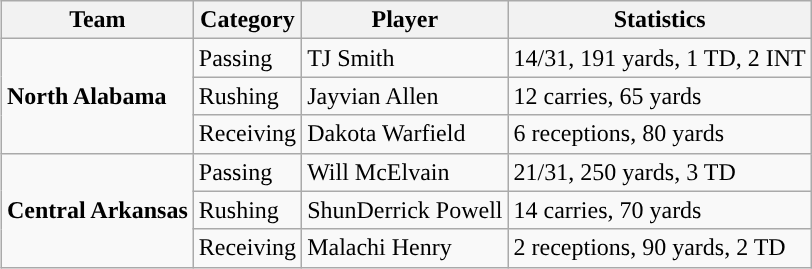<table class="wikitable" style="float: right;">
<tr>
<th>Team</th>
<th>Category</th>
<th>Player</th>
<th>Statistics</th>
</tr>
<tr>
<td rowspan=3><strong>North Alabama</strong></td>
<td>Passing</td>
<td>TJ Smith</td>
<td>14/31, 191 yards, 1 TD, 2 INT</td>
</tr>
<tr>
<td>Rushing</td>
<td>Jayvian Allen</td>
<td>12 carries, 65 yards</td>
</tr>
<tr>
<td>Receiving</td>
<td>Dakota Warfield</td>
<td>6 receptions, 80 yards</td>
</tr>
<tr>
<td rowspan=3><strong>Central Arkansas</strong></td>
<td>Passing</td>
<td>Will McElvain</td>
<td>21/31, 250 yards, 3 TD</td>
</tr>
<tr>
<td>Rushing</td>
<td>ShunDerrick Powell</td>
<td>14 carries, 70 yards</td>
</tr>
<tr>
<td>Receiving</td>
<td>Malachi Henry</td>
<td>2 receptions, 90 yards, 2 TD</td>
</tr>
</table>
